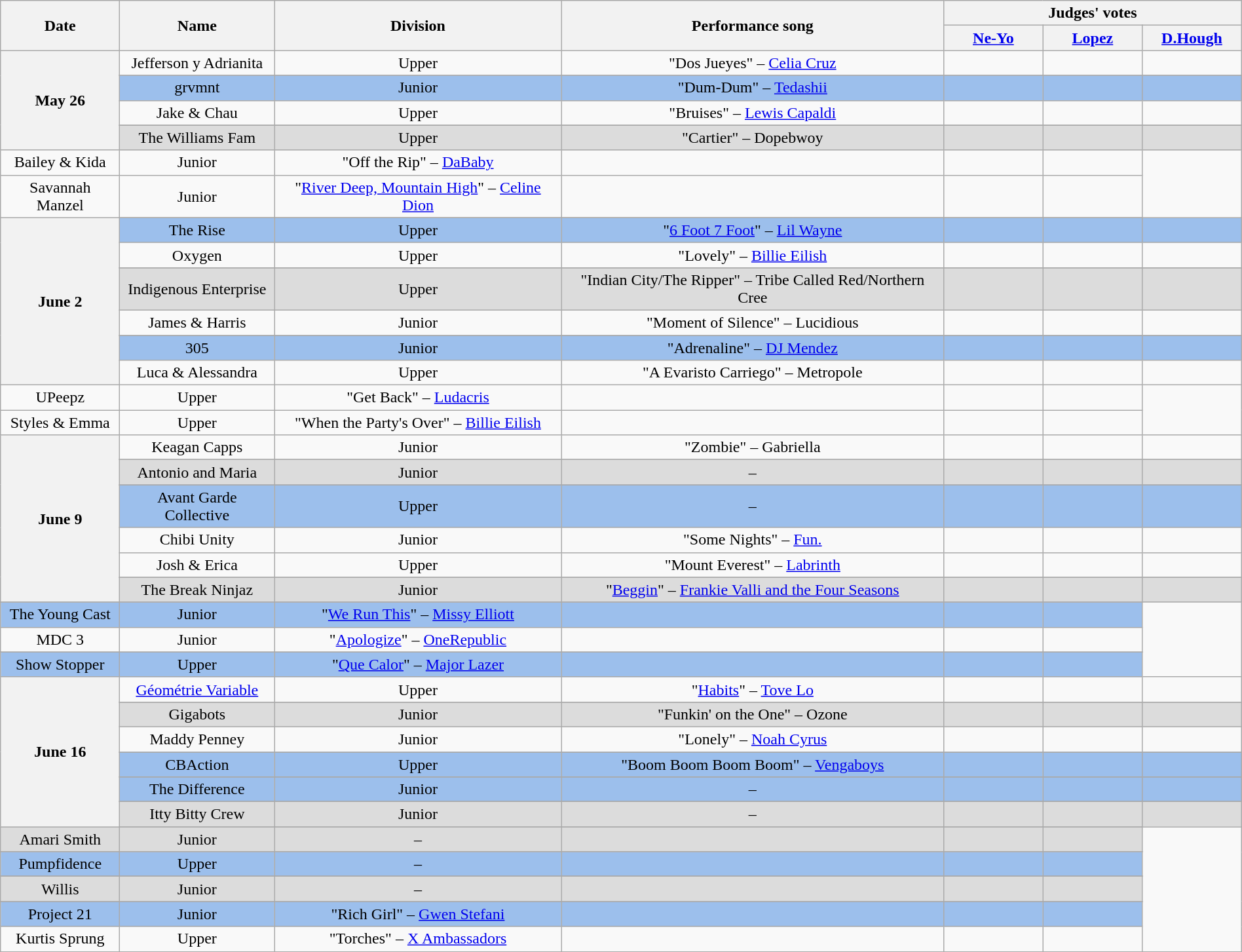<table class="wikitable sortable" style="text-align:center; width:100%;">
<tr>
<th scope="col" rowspan="2">Date</th>
<th scope="col" rowspan="2">Name</th>
<th scope="col" rowspan="2">Division</th>
<th scope="col" rowspan="2" class="sortable">Performance song</th>
<th scope="col" colspan="3">Judges' votes</th>
</tr>
<tr>
<th style="width:08%;"><a href='#'>Ne-Yo</a></th>
<th style="width:08%;"><a href='#'>Lopez</a></th>
<th style="width:08%;"><a href='#'>D.Hough</a></th>
</tr>
<tr>
<th scope="row" rowspan="6">May 26</th>
<td>Jefferson y Adrianita</td>
<td>Upper</td>
<td>"Dos Jueyes" – <a href='#'>Celia Cruz</a></td>
<td></td>
<td></td>
<td></td>
</tr>
<tr>
</tr>
<tr style="background:#9CBFEC;">
<td>grvmnt</td>
<td>Junior</td>
<td>"Dum-Dum" – <a href='#'>Tedashii</a></td>
<td></td>
<td></td>
<td></td>
</tr>
<tr>
<td>Jake & Chau</td>
<td>Upper</td>
<td>"Bruises" – <a href='#'>Lewis Capaldi</a></td>
<td></td>
<td></td>
<td></td>
</tr>
<tr>
</tr>
<tr style="background:#DCDCDC;">
<td>The Williams Fam</td>
<td>Upper</td>
<td>"Cartier" – Dopebwoy</td>
<td></td>
<td></td>
<td></td>
</tr>
<tr>
<td>Bailey & Kida</td>
<td>Junior</td>
<td>"Off the Rip" – <a href='#'>DaBaby</a></td>
<td></td>
<td></td>
<td></td>
</tr>
<tr>
<td>Savannah Manzel</td>
<td>Junior</td>
<td>"<a href='#'>River Deep, Mountain High</a>" – <a href='#'>Celine Dion</a></td>
<td></td>
<td></td>
<td></td>
</tr>
<tr>
<th scope="row" rowspan="9">June 2</th>
</tr>
<tr style="background:#9CBFEC;">
<td>The Rise</td>
<td>Upper</td>
<td>"<a href='#'>6 Foot 7 Foot</a>" – <a href='#'>Lil Wayne</a></td>
<td></td>
<td></td>
<td></td>
</tr>
<tr>
<td>Oxygen</td>
<td>Upper</td>
<td>"Lovely" – <a href='#'>Billie Eilish</a></td>
<td></td>
<td></td>
<td></td>
</tr>
<tr>
</tr>
<tr style="background:#DCDCDC;">
<td>Indigenous Enterprise</td>
<td>Upper</td>
<td>"Indian City/The Ripper" – Tribe Called Red/Northern Cree</td>
<td></td>
<td></td>
<td></td>
</tr>
<tr>
<td>James & Harris</td>
<td>Junior</td>
<td>"Moment of Silence" – Lucidious</td>
<td></td>
<td></td>
<td></td>
</tr>
<tr>
</tr>
<tr style="background:#9CBFEC;">
<td>305</td>
<td>Junior</td>
<td>"Adrenaline" – <a href='#'>DJ Mendez</a></td>
<td></td>
<td></td>
<td></td>
</tr>
<tr>
<td>Luca & Alessandra</td>
<td>Upper</td>
<td>"A Evaristo Carriego" – Metropole</td>
<td></td>
<td></td>
<td></td>
</tr>
<tr>
<td>UPeepz</td>
<td>Upper</td>
<td>"Get Back" – <a href='#'>Ludacris</a></td>
<td></td>
<td></td>
<td></td>
</tr>
<tr>
<td>Styles & Emma</td>
<td>Upper</td>
<td>"When the Party's Over" – <a href='#'>Billie Eilish</a></td>
<td></td>
<td></td>
<td></td>
</tr>
<tr>
<th scope="row" rowspan="9">June 9</th>
<td>Keagan Capps</td>
<td>Junior</td>
<td>"Zombie" – Gabriella</td>
<td></td>
<td></td>
<td></td>
</tr>
<tr>
</tr>
<tr style="background:#DCDCDC;">
<td>Antonio and Maria</td>
<td>Junior</td>
<td>–</td>
<td></td>
<td></td>
<td></td>
</tr>
<tr>
</tr>
<tr style="background:#9CBFEC;">
<td>Avant Garde Collective</td>
<td>Upper</td>
<td>–</td>
<td></td>
<td></td>
<td></td>
</tr>
<tr>
<td>Chibi Unity</td>
<td>Junior</td>
<td>"Some Nights" – <a href='#'>Fun.</a></td>
<td></td>
<td></td>
<td></td>
</tr>
<tr>
<td>Josh & Erica</td>
<td>Upper</td>
<td>"Mount Everest" – <a href='#'>Labrinth</a></td>
<td></td>
<td></td>
<td></td>
</tr>
<tr>
</tr>
<tr style="background:#DCDCDC;">
<td>The Break Ninjaz</td>
<td>Junior</td>
<td>"<a href='#'>Beggin</a>" – <a href='#'>Frankie Valli and the Four Seasons</a></td>
<td></td>
<td></td>
<td></td>
</tr>
<tr>
</tr>
<tr style="background:#9CBFEC;">
<td>The Young Cast</td>
<td>Junior</td>
<td>"<a href='#'>We Run This</a>" – <a href='#'>Missy Elliott</a></td>
<td></td>
<td></td>
<td></td>
</tr>
<tr>
<td>MDC 3</td>
<td>Junior</td>
<td>"<a href='#'>Apologize</a>" – <a href='#'>OneRepublic</a></td>
<td></td>
<td></td>
<td></td>
</tr>
<tr>
</tr>
<tr style="background:#9CBFEC;">
<td>Show Stopper</td>
<td>Upper</td>
<td>"<a href='#'>Que Calor</a>" – <a href='#'>Major Lazer</a></td>
<td></td>
<td></td>
<td></td>
</tr>
<tr>
<th scope="row" rowspan="11">June 16</th>
<td><a href='#'>Géométrie Variable</a></td>
<td>Upper</td>
<td>"<a href='#'>Habits</a>" – <a href='#'>Tove Lo</a></td>
<td></td>
<td></td>
<td></td>
</tr>
<tr>
</tr>
<tr style="background:#DCDCDC;">
<td>Gigabots</td>
<td>Junior</td>
<td>"Funkin' on the One" – Ozone</td>
<td></td>
<td></td>
<td></td>
</tr>
<tr>
<td>Maddy Penney</td>
<td>Junior</td>
<td>"Lonely" – <a href='#'>Noah Cyrus</a></td>
<td></td>
<td></td>
<td></td>
</tr>
<tr>
</tr>
<tr style="background:#9CBFEC;">
<td>CBAction</td>
<td>Upper</td>
<td>"Boom Boom Boom Boom" – <a href='#'>Vengaboys</a></td>
<td></td>
<td></td>
<td></td>
</tr>
<tr>
</tr>
<tr style="background:#9CBFEC;">
<td>The Difference</td>
<td>Junior</td>
<td>–</td>
<td></td>
<td></td>
<td></td>
</tr>
<tr>
</tr>
<tr style="background:#DCDCDC;">
<td>Itty Bitty Crew</td>
<td>Junior</td>
<td>–</td>
<td></td>
<td></td>
<td></td>
</tr>
<tr>
</tr>
<tr style="background:#DCDCDC;">
<td>Amari Smith</td>
<td>Junior</td>
<td>–</td>
<td></td>
<td></td>
<td></td>
</tr>
<tr>
</tr>
<tr style="background:#9CBFEC;">
<td>Pumpfidence</td>
<td>Upper</td>
<td>–</td>
<td></td>
<td></td>
<td></td>
</tr>
<tr>
</tr>
<tr style="background:#DCDCDC;">
<td>Willis</td>
<td>Junior</td>
<td>–</td>
<td></td>
<td></td>
<td></td>
</tr>
<tr>
</tr>
<tr style="background:#9CBFEC;">
<td>Project 21</td>
<td>Junior</td>
<td>"Rich Girl" – <a href='#'>Gwen Stefani</a></td>
<td></td>
<td></td>
<td></td>
</tr>
<tr>
<td>Kurtis Sprung</td>
<td>Upper</td>
<td>"Torches" – <a href='#'>X Ambassadors</a></td>
<td></td>
<td></td>
<td></td>
</tr>
<tr>
</tr>
</table>
